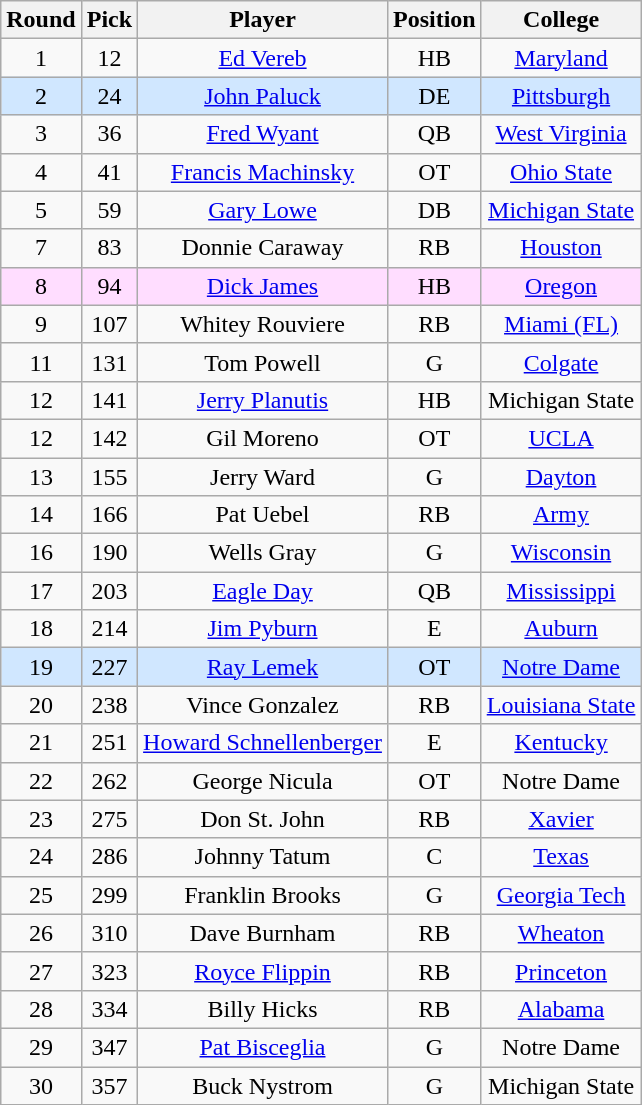<table class="wikitable sortable sortable"  style="text-align:center;">
<tr>
<th>Round</th>
<th>Pick</th>
<th>Player</th>
<th>Position</th>
<th>College</th>
</tr>
<tr>
<td>1</td>
<td>12</td>
<td><a href='#'>Ed Vereb</a></td>
<td>HB</td>
<td><a href='#'>Maryland</a></td>
</tr>
<tr style="background:#d0e7ff;">
<td>2</td>
<td>24</td>
<td><a href='#'>John Paluck</a></td>
<td>DE</td>
<td><a href='#'>Pittsburgh</a></td>
</tr>
<tr>
<td>3</td>
<td>36</td>
<td><a href='#'>Fred Wyant</a></td>
<td>QB</td>
<td><a href='#'>West Virginia</a></td>
</tr>
<tr>
<td>4</td>
<td>41</td>
<td><a href='#'>Francis Machinsky</a></td>
<td>OT</td>
<td><a href='#'>Ohio State</a></td>
</tr>
<tr>
<td>5</td>
<td>59</td>
<td><a href='#'>Gary Lowe</a></td>
<td>DB</td>
<td><a href='#'>Michigan State</a></td>
</tr>
<tr>
<td>7</td>
<td>83</td>
<td>Donnie Caraway</td>
<td>RB</td>
<td><a href='#'>Houston</a></td>
</tr>
<tr style="background:#fdf;">
<td>8</td>
<td>94</td>
<td><a href='#'>Dick James</a></td>
<td>HB</td>
<td><a href='#'>Oregon</a></td>
</tr>
<tr>
<td>9</td>
<td>107</td>
<td>Whitey Rouviere</td>
<td>RB</td>
<td><a href='#'>Miami (FL)</a></td>
</tr>
<tr>
<td>11</td>
<td>131</td>
<td>Tom Powell</td>
<td>G</td>
<td><a href='#'>Colgate</a></td>
</tr>
<tr>
<td>12</td>
<td>141</td>
<td><a href='#'>Jerry Planutis</a></td>
<td>HB</td>
<td>Michigan State</td>
</tr>
<tr>
<td>12</td>
<td>142</td>
<td>Gil Moreno</td>
<td>OT</td>
<td><a href='#'>UCLA</a></td>
</tr>
<tr>
<td>13</td>
<td>155</td>
<td>Jerry Ward</td>
<td>G</td>
<td><a href='#'>Dayton</a></td>
</tr>
<tr>
<td>14</td>
<td>166</td>
<td>Pat Uebel</td>
<td>RB</td>
<td><a href='#'>Army</a></td>
</tr>
<tr>
<td>16</td>
<td>190</td>
<td>Wells Gray</td>
<td>G</td>
<td><a href='#'>Wisconsin</a></td>
</tr>
<tr>
<td>17</td>
<td>203</td>
<td><a href='#'>Eagle Day</a></td>
<td>QB</td>
<td><a href='#'>Mississippi</a></td>
</tr>
<tr>
<td>18</td>
<td>214</td>
<td><a href='#'>Jim Pyburn</a></td>
<td>E</td>
<td><a href='#'>Auburn</a></td>
</tr>
<tr style="background:#d0e7ff;">
<td>19</td>
<td>227</td>
<td><a href='#'>Ray Lemek</a></td>
<td>OT</td>
<td><a href='#'>Notre Dame</a></td>
</tr>
<tr>
<td>20</td>
<td>238</td>
<td>Vince Gonzalez</td>
<td>RB</td>
<td><a href='#'>Louisiana State</a></td>
</tr>
<tr>
<td>21</td>
<td>251</td>
<td><a href='#'>Howard Schnellenberger</a></td>
<td>E</td>
<td><a href='#'>Kentucky</a></td>
</tr>
<tr>
<td>22</td>
<td>262</td>
<td>George Nicula</td>
<td>OT</td>
<td>Notre Dame</td>
</tr>
<tr>
<td>23</td>
<td>275</td>
<td>Don St. John</td>
<td>RB</td>
<td><a href='#'>Xavier</a></td>
</tr>
<tr>
<td>24</td>
<td>286</td>
<td>Johnny Tatum</td>
<td>C</td>
<td><a href='#'>Texas</a></td>
</tr>
<tr>
<td>25</td>
<td>299</td>
<td>Franklin Brooks</td>
<td>G</td>
<td><a href='#'>Georgia Tech</a></td>
</tr>
<tr>
<td>26</td>
<td>310</td>
<td>Dave Burnham</td>
<td>RB</td>
<td><a href='#'>Wheaton</a></td>
</tr>
<tr>
<td>27</td>
<td>323</td>
<td><a href='#'>Royce Flippin</a></td>
<td>RB</td>
<td><a href='#'>Princeton</a></td>
</tr>
<tr>
<td>28</td>
<td>334</td>
<td>Billy Hicks</td>
<td>RB</td>
<td><a href='#'>Alabama</a></td>
</tr>
<tr>
<td>29</td>
<td>347</td>
<td><a href='#'>Pat Bisceglia</a></td>
<td>G</td>
<td>Notre Dame</td>
</tr>
<tr>
<td>30</td>
<td>357</td>
<td>Buck Nystrom</td>
<td>G</td>
<td>Michigan State</td>
</tr>
</table>
